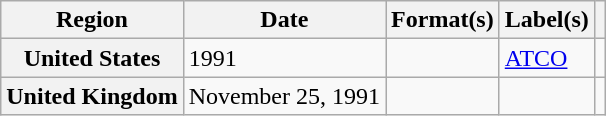<table class="wikitable plainrowheaders">
<tr>
<th scope="col">Region</th>
<th scope="col">Date</th>
<th scope="col">Format(s)</th>
<th scope="col">Label(s)</th>
<th scope="col"></th>
</tr>
<tr>
<th scope="row">United States</th>
<td>1991</td>
<td></td>
<td><a href='#'>ATCO</a></td>
<td></td>
</tr>
<tr>
<th scope="row">United Kingdom</th>
<td>November 25, 1991</td>
<td></td>
<td></td>
<td></td>
</tr>
</table>
